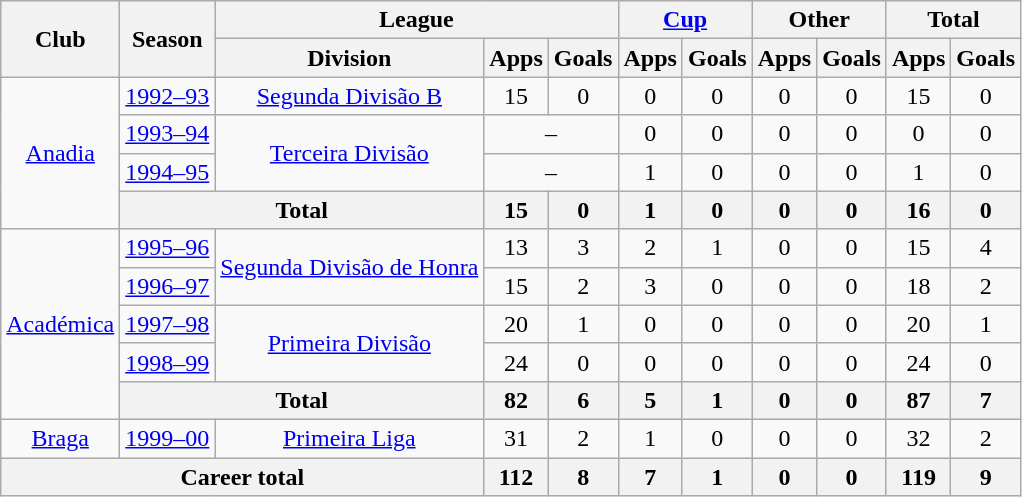<table class="wikitable" style="text-align: center">
<tr>
<th rowspan="2">Club</th>
<th rowspan="2">Season</th>
<th colspan="3">League</th>
<th colspan="2"><a href='#'>Cup</a></th>
<th colspan="2">Other</th>
<th colspan="2">Total</th>
</tr>
<tr>
<th>Division</th>
<th>Apps</th>
<th>Goals</th>
<th>Apps</th>
<th>Goals</th>
<th>Apps</th>
<th>Goals</th>
<th>Apps</th>
<th>Goals</th>
</tr>
<tr>
<td rowspan="4"><a href='#'>Anadia</a></td>
<td><a href='#'>1992–93</a></td>
<td><a href='#'>Segunda Divisão B</a></td>
<td>15</td>
<td>0</td>
<td>0</td>
<td>0</td>
<td>0</td>
<td>0</td>
<td>15</td>
<td>0</td>
</tr>
<tr>
<td><a href='#'>1993–94</a></td>
<td rowspan="2"><a href='#'>Terceira Divisão</a></td>
<td colspan="2">–</td>
<td>0</td>
<td>0</td>
<td>0</td>
<td>0</td>
<td>0</td>
<td>0</td>
</tr>
<tr>
<td><a href='#'>1994–95</a></td>
<td colspan="2">–</td>
<td>1</td>
<td>0</td>
<td>0</td>
<td>0</td>
<td>1</td>
<td>0</td>
</tr>
<tr>
<th colspan="2"><strong>Total</strong></th>
<th>15</th>
<th>0</th>
<th>1</th>
<th>0</th>
<th>0</th>
<th>0</th>
<th>16</th>
<th>0</th>
</tr>
<tr>
<td rowspan="5"><a href='#'>Académica</a></td>
<td><a href='#'>1995–96</a></td>
<td rowspan="2"><a href='#'>Segunda Divisão de Honra</a></td>
<td>13</td>
<td>3</td>
<td>2</td>
<td>1</td>
<td>0</td>
<td>0</td>
<td>15</td>
<td>4</td>
</tr>
<tr>
<td><a href='#'>1996–97</a></td>
<td>15</td>
<td>2</td>
<td>3</td>
<td>0</td>
<td>0</td>
<td>0</td>
<td>18</td>
<td>2</td>
</tr>
<tr>
<td><a href='#'>1997–98</a></td>
<td rowspan="2"><a href='#'>Primeira Divisão</a></td>
<td>20</td>
<td>1</td>
<td>0</td>
<td>0</td>
<td>0</td>
<td>0</td>
<td>20</td>
<td>1</td>
</tr>
<tr>
<td><a href='#'>1998–99</a></td>
<td>24</td>
<td>0</td>
<td>0</td>
<td>0</td>
<td>0</td>
<td>0</td>
<td>24</td>
<td>0</td>
</tr>
<tr>
<th colspan="2"><strong>Total</strong></th>
<th>82</th>
<th>6</th>
<th>5</th>
<th>1</th>
<th>0</th>
<th>0</th>
<th>87</th>
<th>7</th>
</tr>
<tr>
<td><a href='#'>Braga</a></td>
<td><a href='#'>1999–00</a></td>
<td><a href='#'>Primeira Liga</a></td>
<td>31</td>
<td>2</td>
<td>1</td>
<td>0</td>
<td>0</td>
<td>0</td>
<td>32</td>
<td>2</td>
</tr>
<tr>
<th colspan="3"><strong>Career total</strong></th>
<th>112</th>
<th>8</th>
<th>7</th>
<th>1</th>
<th>0</th>
<th>0</th>
<th>119</th>
<th>9</th>
</tr>
</table>
